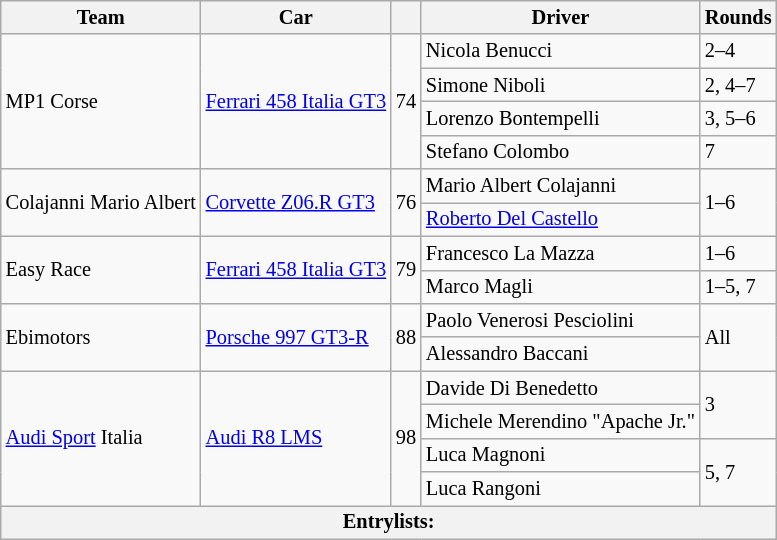<table class="wikitable" style="font-size: 85%;">
<tr>
<th>Team</th>
<th>Car</th>
<th></th>
<th>Driver</th>
<th>Rounds</th>
</tr>
<tr>
<td rowspan=4> MP1 Corse</td>
<td rowspan=4><a href='#'>Ferrari 458 Italia GT3</a></td>
<td rowspan=4 align=center>74</td>
<td> Nicola Benucci</td>
<td>2–4</td>
</tr>
<tr>
<td> Simone Niboli</td>
<td>2, 4–7</td>
</tr>
<tr>
<td> Lorenzo Bontempelli</td>
<td>3, 5–6</td>
</tr>
<tr>
<td> Stefano Colombo</td>
<td>7</td>
</tr>
<tr>
<td rowspan=2> Colajanni Mario Albert</td>
<td rowspan=2><a href='#'>Corvette Z06.R GT3</a></td>
<td rowspan=2 align=center>76</td>
<td> Mario Albert Colajanni</td>
<td rowspan=2>1–6</td>
</tr>
<tr>
<td> <a href='#'>Roberto Del Castello</a></td>
</tr>
<tr>
<td rowspan=2> Easy Race</td>
<td rowspan=2><a href='#'>Ferrari 458 Italia GT3</a></td>
<td rowspan=2 align=center>79</td>
<td> Francesco La Mazza</td>
<td>1–6</td>
</tr>
<tr>
<td> Marco Magli</td>
<td>1–5, 7</td>
</tr>
<tr>
<td rowspan=2> Ebimotors</td>
<td rowspan=2><a href='#'>Porsche 997 GT3-R</a></td>
<td rowspan=2 align=center>88</td>
<td> Paolo Venerosi Pesciolini</td>
<td rowspan=2>All</td>
</tr>
<tr>
<td> Alessandro Baccani</td>
</tr>
<tr>
<td rowspan=4> <a href='#'>Audi Sport</a> Italia</td>
<td rowspan=4><a href='#'>Audi R8 LMS</a></td>
<td rowspan=4 align=center>98</td>
<td> Davide Di Benedetto</td>
<td rowspan=2>3</td>
</tr>
<tr>
<td> Michele Merendino "Apache Jr."</td>
</tr>
<tr>
<td> Luca Magnoni</td>
<td rowspan=2>5, 7</td>
</tr>
<tr>
<td> Luca Rangoni</td>
</tr>
<tr>
<th colspan=5>Entrylists: </th>
</tr>
</table>
